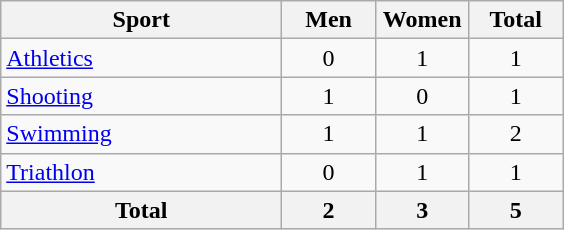<table class="wikitable sortable" style="text-align:center;">
<tr>
<th width=180>Sport</th>
<th width=55>Men</th>
<th width=55>Women</th>
<th width=55>Total</th>
</tr>
<tr>
<td align=left><a href='#'>Athletics</a></td>
<td>0</td>
<td>1</td>
<td>1</td>
</tr>
<tr>
<td align=left><a href='#'>Shooting</a></td>
<td>1</td>
<td>0</td>
<td>1</td>
</tr>
<tr>
<td align=left><a href='#'>Swimming</a></td>
<td>1</td>
<td>1</td>
<td>2</td>
</tr>
<tr>
<td align=left><a href='#'>Triathlon</a></td>
<td>0</td>
<td>1</td>
<td>1</td>
</tr>
<tr>
<th>Total</th>
<th>2</th>
<th>3</th>
<th>5</th>
</tr>
</table>
